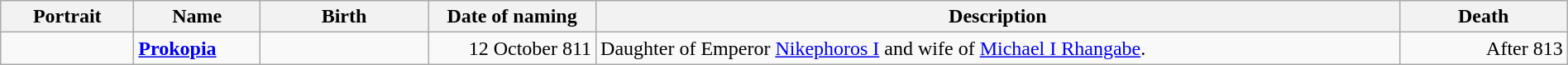<table width=100% class="wikitable">
<tr>
<th style="width:100px">Portrait</th>
<th>Name</th>
<th style="width:8em">Birth</th>
<th style="width:8em">Date of naming</th>
<th>Description</th>
<th style="width:8em">Death</th>
</tr>
<tr>
<td></td>
<td><strong><a href='#'>Prokopia</a></strong><br></td>
<td style="text-align:right"></td>
<td style="text-align:right">12 October 811</td>
<td>Daughter of Emperor <a href='#'>Nikephoros I</a> and wife of <a href='#'>Michael I Rhangabe</a>.</td>
<td style="text-align:right">After 813</td>
</tr>
</table>
